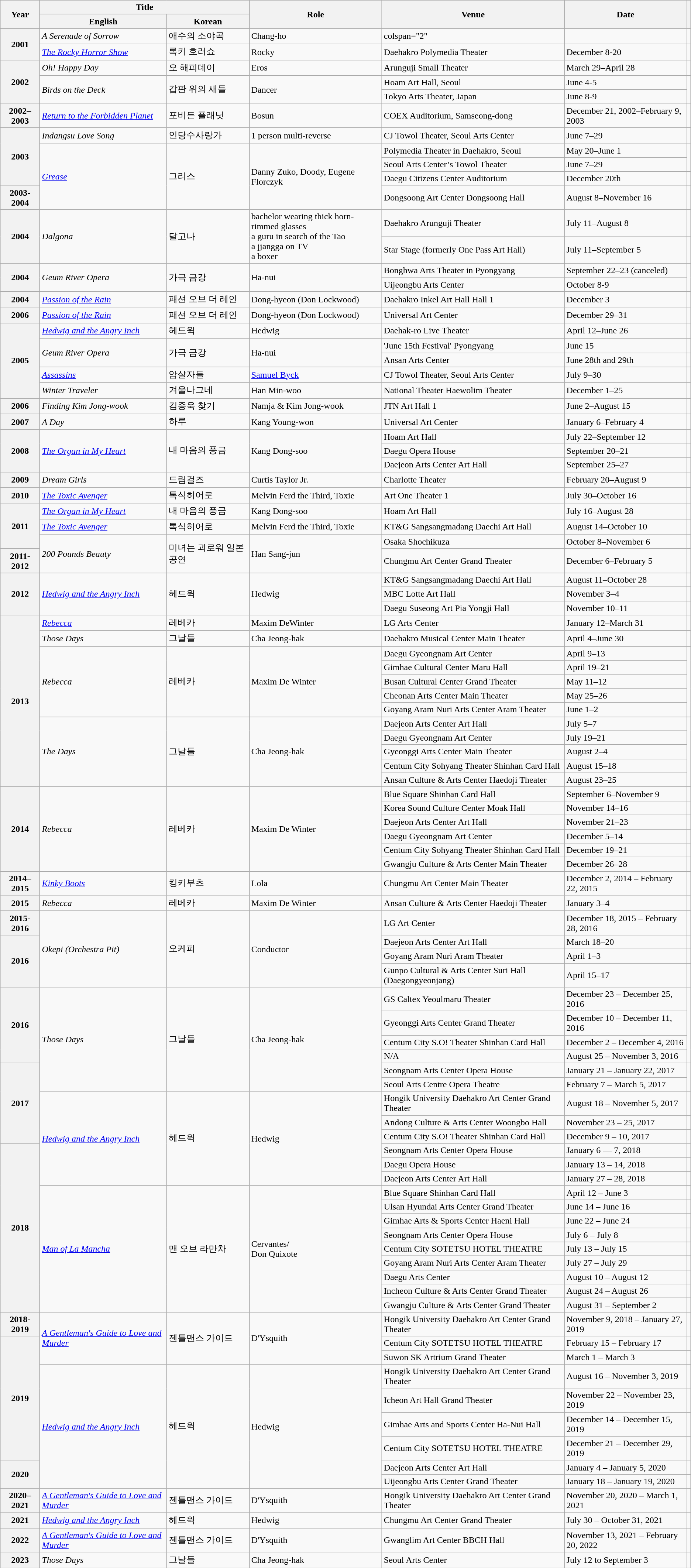<table class="wikitable sortable plainrowheaders">
<tr>
<th rowspan="2" scope="col">Year</th>
<th colspan="2" scope="col">Title</th>
<th rowspan="2" scope="col">Role</th>
<th rowspan="2" scope="col">Venue</th>
<th rowspan="2" scope="col" class="sortable">Date</th>
<th rowspan="2" scope="col" class="unsortable"></th>
</tr>
<tr>
<th>English</th>
<th>Korean</th>
</tr>
<tr>
<th scope="row" rowspan="2">2001</th>
<td><em>A Serenade of Sorrow</em></td>
<td>애수의 소야곡</td>
<td>Chang-ho</td>
<td>colspan="2" </td>
<td></td>
</tr>
<tr>
<td><em><a href='#'>The Rocky Horror Show</a></em></td>
<td>록키 호러쇼</td>
<td>Rocky</td>
<td>Daehakro Polymedia Theater</td>
<td>December 8-20</td>
<td></td>
</tr>
<tr>
<th rowspan="3" scope="row">2002</th>
<td><em>Oh! Happy Day</em></td>
<td>오 해피데이</td>
<td>Eros</td>
<td>Arunguji Small Theater</td>
<td>March 29–April 28</td>
<td></td>
</tr>
<tr>
<td rowspan="2"><em>Birds on the Deck</em></td>
<td rowspan="2">갑판 위의 새들</td>
<td rowspan="2">Dancer</td>
<td>Hoam Art Hall, Seoul</td>
<td>June 4-5</td>
<td rowspan="2"></td>
</tr>
<tr>
<td>Tokyo Arts Theater, Japan</td>
<td>June 8-9</td>
</tr>
<tr>
<th scope="row">2002–2003</th>
<td><em><a href='#'>Return to the Forbidden Planet</a></em></td>
<td>포비든 플래닛</td>
<td>Bosun</td>
<td>COEX Auditorium, Samseong-dong</td>
<td>December 21, 2002–February 9, 2003</td>
<td></td>
</tr>
<tr>
<th rowspan="4" scope="row">2003</th>
<td><em>Indangsu Love Song</em></td>
<td>인당수사랑가</td>
<td>1 person multi-reverse</td>
<td>CJ Towol Theater, Seoul Arts Center</td>
<td>June 7–29</td>
<td></td>
</tr>
<tr>
<td rowspan="4"><em><a href='#'>Grease</a></em></td>
<td rowspan="4">그리스</td>
<td rowspan="4">Danny Zuko, Doody, Eugene Florczyk</td>
<td>Polymedia Theater in Daehakro, Seoul</td>
<td>May 20–June 1</td>
<td rowspan="2"></td>
</tr>
<tr>
<td>Seoul Arts Center’s Towol Theater</td>
<td>June 7–29</td>
</tr>
<tr>
<td>Daegu Citizens Center Auditorium</td>
<td>December 20th</td>
<td></td>
</tr>
<tr>
<th scope="row">2003-2004</th>
<td>Dongsoong Art Center Dongsoong Hall</td>
<td>August 8–November 16</td>
<td></td>
</tr>
<tr>
<th rowspan="2" scope="row">2004</th>
<td rowspan="2"><em>Dalgona</em></td>
<td rowspan="2">달고나</td>
<td rowspan="2">bachelor wearing thick horn-rimmed glasses<br>a guru in search of the Tao<br>a jjangga on TV<br>a boxer</td>
<td>Daehakro Arunguji Theater</td>
<td>July 11–August 8</td>
<td></td>
</tr>
<tr>
<td>Star Stage (formerly One Pass Art Hall)</td>
<td>July 11–September 5</td>
<td></td>
</tr>
<tr>
<th rowspan="2" scope="row">2004</th>
<td rowspan="2"><em>Geum River Opera</em></td>
<td rowspan="2">가극 금강</td>
<td rowspan="2">Ha-nui</td>
<td>Bonghwa Arts Theater in Pyongyang</td>
<td>September 22–23 (canceled)</td>
<td rowspan="2"></td>
</tr>
<tr>
<td>Uijeongbu Arts Center</td>
<td>October 8-9</td>
</tr>
<tr>
<th scope="row">2004</th>
<td><em><a href='#'>Passion of the Rain</a></em></td>
<td>패션 오브 더 레인</td>
<td>Dong-hyeon (Don Lockwood)</td>
<td>Daehakro Inkel Art Hall Hall 1</td>
<td>December 3</td>
<td></td>
</tr>
<tr>
<th scope="row">2006</th>
<td><em><a href='#'>Passion of the Rain</a></em></td>
<td>패션 오브 더 레인</td>
<td>Dong-hyeon (Don Lockwood)</td>
<td>Universal Art Center</td>
<td>December 29–31</td>
<td></td>
</tr>
<tr>
<th rowspan="5" scope="row">2005</th>
<td><em><a href='#'>Hedwig and the Angry Inch</a></em></td>
<td>헤드윅</td>
<td>Hedwig</td>
<td>Daehak-ro Live Theater</td>
<td>April 12–June 26</td>
<td></td>
</tr>
<tr>
<td rowspan="2"><em>Geum River Opera</em></td>
<td rowspan="2">가극 금강</td>
<td rowspan="2">Ha-nui</td>
<td>'June 15th Festival' Pyongyang</td>
<td>June 15</td>
<td></td>
</tr>
<tr>
<td>Ansan Arts Center</td>
<td>June 28th and 29th</td>
<td></td>
</tr>
<tr>
<td><em><a href='#'>Assassins</a></em></td>
<td>암살자들</td>
<td><a href='#'>Samuel Byck</a></td>
<td>CJ Towol Theater, Seoul Arts Center</td>
<td>July 9–30</td>
<td></td>
</tr>
<tr>
<td><em>Winter Traveler</em></td>
<td>겨울나그네</td>
<td>Han Min-woo</td>
<td>National Theater Haewolim Theater</td>
<td>December 1–25</td>
<td></td>
</tr>
<tr>
<th scope="row">2006</th>
<td><em>Finding Kim Jong-wook</em></td>
<td>김종욱 찾기</td>
<td>Namja & Kim Jong-wook</td>
<td>JTN Art Hall 1</td>
<td>June 2–August 15</td>
<td></td>
</tr>
<tr>
<th scope="row">2007</th>
<td><em>A Day</em></td>
<td>하루</td>
<td>Kang Young-won</td>
<td>Universal Art Center</td>
<td>January 6–February 4</td>
<td></td>
</tr>
<tr>
<th rowspan="3" scope="row">2008</th>
<td rowspan="3"><em><a href='#'>The Organ in My Heart</a></em></td>
<td rowspan="3">내 마음의 풍금</td>
<td rowspan="3">Kang Dong-soo</td>
<td>Hoam Art Hall</td>
<td>July 22–September 12</td>
<td></td>
</tr>
<tr>
<td>Daegu Opera House</td>
<td>September 20–21</td>
<td></td>
</tr>
<tr>
<td>Daejeon Arts Center Art Hall</td>
<td>September 25–27</td>
<td></td>
</tr>
<tr>
<th scope="row">2009</th>
<td><em>Dream Girls</em></td>
<td>드림걸즈</td>
<td>Curtis Taylor Jr.</td>
<td>Charlotte Theater</td>
<td>February 20–August 9</td>
<td></td>
</tr>
<tr>
<th scope="row">2010</th>
<td><em><a href='#'>The Toxic Avenger</a></em></td>
<td>톡식히어로</td>
<td>Melvin Ferd the Third, Toxie</td>
<td>Art One Theater 1</td>
<td>July 30–October 16</td>
<td></td>
</tr>
<tr>
<th rowspan="3" scope="row">2011</th>
<td><em><a href='#'>The Organ in My Heart</a></em></td>
<td>내 마음의 풍금</td>
<td>Kang Dong-soo</td>
<td>Hoam Art Hall</td>
<td>July 16–August 28</td>
<td></td>
</tr>
<tr>
<td><em><a href='#'>The Toxic Avenger</a></em></td>
<td>톡식히어로</td>
<td>Melvin Ferd the Third, Toxie</td>
<td>KT&G Sangsangmadang Daechi Art Hall</td>
<td>August 14–October 10</td>
<td></td>
</tr>
<tr>
<td rowspan="2"><em>200 Pounds Beauty</em></td>
<td rowspan="2">미녀는 괴로워 일본 공연</td>
<td rowspan="2">Han Sang-jun</td>
<td>Osaka Shochikuza</td>
<td>October 8–November 6</td>
<td></td>
</tr>
<tr>
<th scope="row">2011-2012</th>
<td>Chungmu Art Center Grand Theater</td>
<td>December 6–February 5</td>
<td></td>
</tr>
<tr>
<th rowspan="3" scope="row">2012</th>
<td rowspan="3"><em><a href='#'>Hedwig and the Angry Inch</a></em></td>
<td rowspan="3">헤드윅</td>
<td rowspan="3">Hedwig</td>
<td>KT&G Sangsangmadang Daechi Art Hall</td>
<td>August 11–October 28</td>
<td></td>
</tr>
<tr>
<td>MBC Lotte Art Hall</td>
<td>November 3–4</td>
<td></td>
</tr>
<tr>
<td>Daegu Suseong Art Pia Yongji Hall</td>
<td>November 10–11</td>
<td></td>
</tr>
<tr>
<th rowspan="12" scope="row">2013</th>
<td><em><a href='#'>Rebecca</a></em></td>
<td>레베카</td>
<td>Maxim DeWinter</td>
<td>LG Arts Center</td>
<td>January 12–March 31</td>
<td></td>
</tr>
<tr>
<td><em>Those Days</em></td>
<td>그날들</td>
<td>Cha Jeong-hak</td>
<td>Daehakro Musical Center Main Theater</td>
<td>April 4–June 30</td>
<td></td>
</tr>
<tr>
<td rowspan="5"><em>Rebecca</em></td>
<td rowspan="5">레베카</td>
<td rowspan="5">Maxim De Winter</td>
<td>Daegu Gyeongnam Art Center</td>
<td>April 9–13</td>
<td rowspan="5"></td>
</tr>
<tr>
<td>Gimhae Cultural Center Maru Hall</td>
<td>April 19–21</td>
</tr>
<tr>
<td>Busan Cultural Center Grand Theater</td>
<td>May 11–12</td>
</tr>
<tr>
<td>Cheonan Arts Center Main Theater</td>
<td>May 25–26</td>
</tr>
<tr>
<td>Goyang Aram Nuri Arts Center Aram Theater</td>
<td>June 1–2</td>
</tr>
<tr>
<td rowspan="5"><em>The Days</em></td>
<td rowspan="5">그날들</td>
<td rowspan="5">Cha Jeong-hak</td>
<td>Daejeon Arts Center Art Hall</td>
<td>July 5–7</td>
<td rowspan="5"></td>
</tr>
<tr>
<td>Daegu Gyeongnam Art Center</td>
<td>July 19–21</td>
</tr>
<tr>
<td>Gyeonggi Arts Center Main Theater</td>
<td>August 2–4</td>
</tr>
<tr>
<td>Centum City Sohyang Theater Shinhan Card Hall</td>
<td>August 15–18</td>
</tr>
<tr>
<td>Ansan Culture & Arts Center Haedoji Theater</td>
<td>August 23–25</td>
</tr>
<tr>
<th rowspan="6" scope="row">2014</th>
<td rowspan="6"><em>Rebecca</em></td>
<td rowspan="6">레베카</td>
<td rowspan="6">Maxim De Winter</td>
<td>Blue Square Shinhan Card Hall</td>
<td>September 6–November 9</td>
<td></td>
</tr>
<tr>
<td>Korea Sound Culture Center Moak Hall</td>
<td>November 14–16</td>
<td></td>
</tr>
<tr>
<td>Daejeon Arts Center Art Hall</td>
<td>November 21–23</td>
<td></td>
</tr>
<tr>
<td>Daegu Gyeongnam Art Center</td>
<td>December 5–14</td>
<td></td>
</tr>
<tr>
<td>Centum City Sohyang Theater Shinhan Card Hall</td>
<td>December 19–21</td>
<td></td>
</tr>
<tr>
<td>Gwangju Culture & Arts Center Main Theater</td>
<td>December 26–28</td>
<td></td>
</tr>
<tr>
<th scope="row">2014–2015</th>
<td><em><a href='#'>Kinky Boots</a></em></td>
<td>킹키부츠</td>
<td>Lola</td>
<td>Chungmu Art Center Main Theater</td>
<td>December 2, 2014 – February 22, 2015</td>
<td></td>
</tr>
<tr>
<th scope="row">2015</th>
<td><em>Rebecca</em></td>
<td>레베카</td>
<td>Maxim De Winter</td>
<td>Ansan Culture & Arts Center Haedoji Theater</td>
<td>January 3–4</td>
<td></td>
</tr>
<tr>
<th scope="row">2015-2016</th>
<td rowspan="4"><em>Okepi (Orchestra Pit)</em></td>
<td rowspan="4">오케피</td>
<td rowspan="4">Conductor</td>
<td>LG Art Center</td>
<td>December 18, 2015 – February 28, 2016</td>
<td></td>
</tr>
<tr>
<th rowspan="3" scope="row">2016</th>
<td>Daejeon Arts Center Art Hall</td>
<td>March 18–20</td>
<td></td>
</tr>
<tr>
<td>Goyang Aram Nuri Aram Theater</td>
<td>April 1–3</td>
<td></td>
</tr>
<tr>
<td>Gunpo Cultural & Arts Center Suri Hall (Daegongyeonjang)</td>
<td>April 15–17</td>
<td></td>
</tr>
<tr>
<th rowspan="4" scope="row">2016</th>
<td rowspan="6"><em>Those Days</em></td>
<td rowspan="6">그날들</td>
<td rowspan="6">Cha Jeong-hak</td>
<td>GS Caltex Yeoulmaru Theater</td>
<td>December 23 – December 25, 2016</td>
<td rowspan="4"></td>
</tr>
<tr>
<td>Gyeonggi Arts Center Grand Theater</td>
<td>December 10 – December 11, 2016</td>
</tr>
<tr>
<td>Centum City S.O! Theater Shinhan Card Hall</td>
<td>December 2 – December 4, 2016</td>
</tr>
<tr>
<td>N/A</td>
<td>August 25 – November 3, 2016</td>
</tr>
<tr>
<th rowspan="5" scope="row">2017</th>
<td>Seongnam Arts Center Opera House</td>
<td>January 21 – January 22, 2017</td>
<td rowspan="2"></td>
</tr>
<tr>
<td>Seoul Arts Centre Opera Theatre</td>
<td>February 7 – March 5, 2017</td>
</tr>
<tr>
<td rowspan="6"><em><a href='#'>Hedwig and the Angry Inch</a></em></td>
<td rowspan="6">헤드윅</td>
<td rowspan="6">Hedwig</td>
<td>Hongik University Daehakro Art Center Grand Theater</td>
<td>August 18 – November 5, 2017</td>
<td></td>
</tr>
<tr>
<td>Andong Culture & Arts Center Woongbo Hall</td>
<td>November 23 – 25, 2017</td>
<td></td>
</tr>
<tr>
<td>Centum City S.O! Theater Shinhan Card Hall</td>
<td>December 9 – 10, 2017</td>
<td></td>
</tr>
<tr>
<th rowspan="12" scope="row">2018</th>
<td>Seongnam Arts Center Opera House</td>
<td>January 6 — 7, 2018</td>
<td></td>
</tr>
<tr>
<td>Daegu Opera House</td>
<td>January 13 – 14, 2018</td>
<td></td>
</tr>
<tr>
<td>Daejeon Arts Center Art Hall</td>
<td>January 27 – 28, 2018</td>
<td></td>
</tr>
<tr>
<td rowspan="9"><em><a href='#'>Man of La Mancha</a></em></td>
<td rowspan="9">맨 오브 라만차</td>
<td rowspan="9">Cervantes/<br>Don Quixote</td>
<td>Blue Square Shinhan Card Hall</td>
<td>April 12 – June 3</td>
<td></td>
</tr>
<tr>
<td>Ulsan Hyundai Arts Center Grand Theater</td>
<td>June 14 – June 16</td>
<td></td>
</tr>
<tr>
<td>Gimhae Arts & Sports Center Haeni Hall</td>
<td>June 22 – June 24</td>
<td></td>
</tr>
<tr>
<td>Seongnam Arts Center Opera House</td>
<td>July 6 – July 8</td>
<td></td>
</tr>
<tr>
<td>Centum City SOTETSU HOTEL THEATRE</td>
<td>July 13 – July 15</td>
<td></td>
</tr>
<tr>
<td>Goyang Aram Nuri Arts Center Aram Theater</td>
<td>July 27 – July 29</td>
<td></td>
</tr>
<tr>
<td>Daegu Arts Center</td>
<td>August 10 – August 12</td>
<td></td>
</tr>
<tr>
<td>Incheon Culture & Arts Center Grand Theater</td>
<td>August 24 – August 26</td>
<td></td>
</tr>
<tr>
<td>Gwangju Culture & Arts Center Grand Theater</td>
<td>August 31 – September 2</td>
<td></td>
</tr>
<tr>
<th scope="row">2018-2019</th>
<td rowspan="3"><em><a href='#'>A Gentleman's Guide to Love and Murder</a></em></td>
<td rowspan="3">젠틀맨스 가이드</td>
<td rowspan="3">D'Ysquith</td>
<td>Hongik University Daehakro Art Center Grand Theater</td>
<td>November 9, 2018 – January 27, 2019</td>
<td></td>
</tr>
<tr>
<th rowspan="6" scope="row">2019</th>
<td>Centum City SOTETSU HOTEL THEATRE</td>
<td>February 15 – February 17</td>
<td></td>
</tr>
<tr>
<td>Suwon SK Artrium Grand Theater</td>
<td>March 1 – March 3</td>
<td></td>
</tr>
<tr>
<td rowspan="6"><em><a href='#'>Hedwig and the Angry Inch</a></em></td>
<td rowspan="6">헤드윅</td>
<td rowspan="6">Hedwig</td>
<td>Hongik University Daehakro Art Center Grand Theater</td>
<td>August 16 – November 3, 2019</td>
<td></td>
</tr>
<tr>
<td>Icheon Art Hall Grand Theater</td>
<td>November 22 – November 23, 2019</td>
<td></td>
</tr>
<tr>
<td>Gimhae Arts and Sports Center Ha-Nui Hall</td>
<td>December 14 – December 15, 2019</td>
<td></td>
</tr>
<tr>
<td>Centum City SOTETSU HOTEL THEATRE</td>
<td>December 21 – December 29, 2019</td>
<td></td>
</tr>
<tr>
<th rowspan="2" scope="row">2020</th>
<td>Daejeon Arts Center Art Hall</td>
<td>January 4 – January 5, 2020</td>
<td></td>
</tr>
<tr>
<td>Uijeongbu Arts Center Grand Theater</td>
<td>January 18 – January 19, 2020</td>
<td></td>
</tr>
<tr>
<th scope="row">2020–2021</th>
<td><em><a href='#'>A Gentleman's Guide to Love and Murder</a></em></td>
<td>젠틀맨스 가이드</td>
<td>D'Ysquith</td>
<td>Hongik University Daehakro Art Center Grand Theater</td>
<td>November 20, 2020 – March 1, 2021</td>
<td></td>
</tr>
<tr>
<th scope="row">2021</th>
<td><em><a href='#'>Hedwig and the Angry Inch</a></em></td>
<td>헤드윅</td>
<td>Hedwig</td>
<td>Chungmu Art Center Grand Theater</td>
<td>July 30 – October 31, 2021</td>
<td></td>
</tr>
<tr>
<th scope="row">2022</th>
<td><em><a href='#'>A Gentleman's Guide to Love and Murder</a></em></td>
<td>젠틀맨스 가이드</td>
<td>D'Ysquith</td>
<td>Gwanglim Art Center BBCH Hall</td>
<td>November 13, 2021 – February 20, 2022</td>
<td></td>
</tr>
<tr>
<th scope="row">2023</th>
<td><em>Those Days</em></td>
<td>그날들</td>
<td>Cha Jeong-hak</td>
<td>Seoul Arts Center</td>
<td>July 12 to September 3</td>
<td></td>
</tr>
</table>
